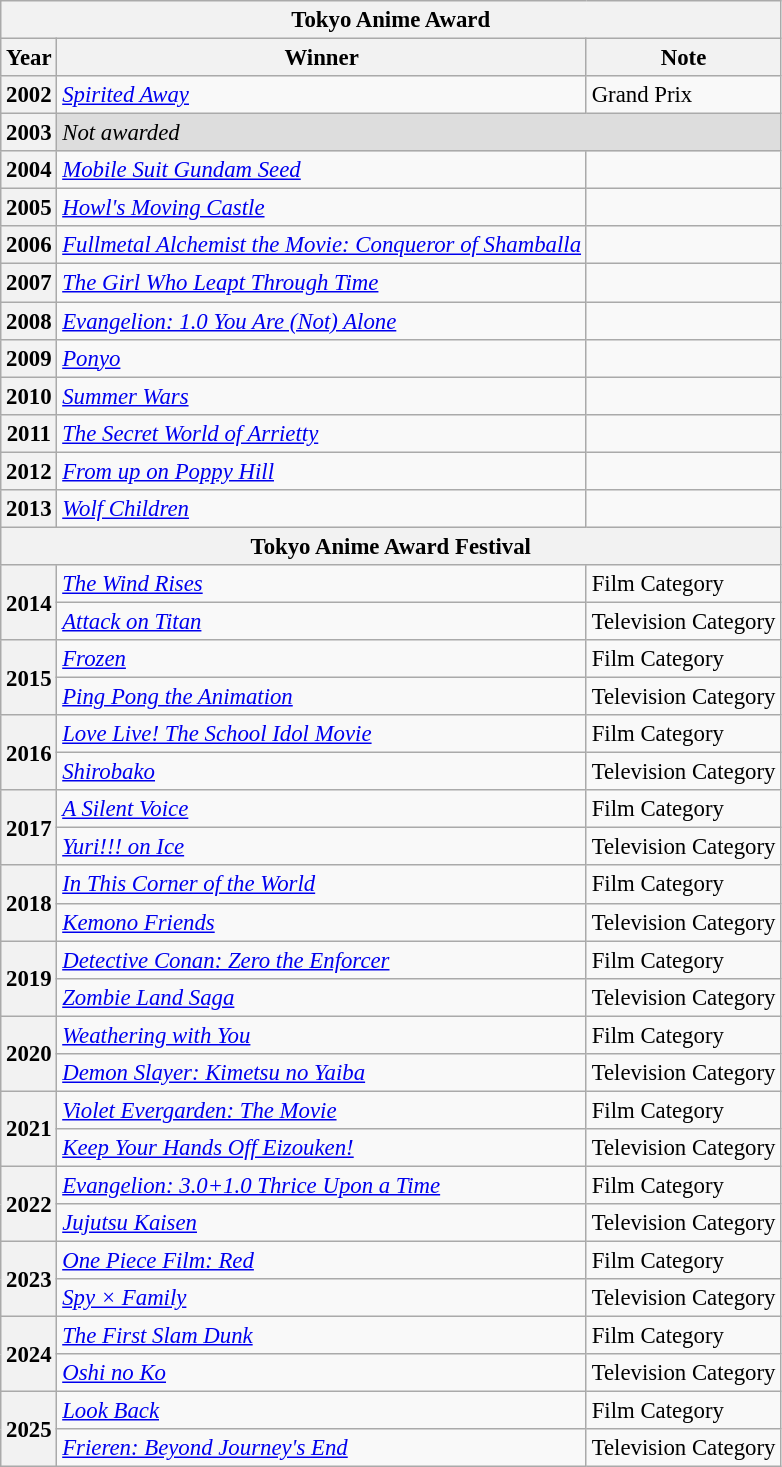<table class="wikitable" style="font-size: 95%;">
<tr>
<th colspan="3">Tokyo Anime Award</th>
</tr>
<tr>
<th>Year</th>
<th>Winner</th>
<th>Note</th>
</tr>
<tr>
<th>2002</th>
<td><em><a href='#'>Spirited Away</a></em></td>
<td>Grand Prix</td>
</tr>
<tr bgcolor="#DDDDDD">
<th>2003</th>
<td colspan="2"><em>Not awarded</em></td>
</tr>
<tr>
<th>2004</th>
<td><em><a href='#'>Mobile Suit Gundam Seed</a></em></td>
<td></td>
</tr>
<tr>
<th>2005</th>
<td><em><a href='#'>Howl's Moving Castle</a></em></td>
<td></td>
</tr>
<tr>
<th>2006</th>
<td><em><a href='#'>Fullmetal Alchemist the Movie: Conqueror of Shamballa</a></em></td>
<td></td>
</tr>
<tr>
<th>2007</th>
<td><em><a href='#'>The Girl Who Leapt Through Time</a></em></td>
<td></td>
</tr>
<tr>
<th>2008</th>
<td><em><a href='#'>Evangelion: 1.0 You Are (Not) Alone</a></em></td>
<td></td>
</tr>
<tr>
<th>2009</th>
<td><em><a href='#'>Ponyo</a></em></td>
<td></td>
</tr>
<tr>
<th>2010</th>
<td><em><a href='#'>Summer Wars</a></em></td>
<td></td>
</tr>
<tr>
<th>2011</th>
<td><em><a href='#'>The Secret World of Arrietty</a></em></td>
<td></td>
</tr>
<tr>
<th>2012</th>
<td><em><a href='#'>From up on Poppy Hill</a></em></td>
<td></td>
</tr>
<tr>
<th>2013</th>
<td><em><a href='#'>Wolf Children</a></em></td>
<td></td>
</tr>
<tr>
<th colspan="3">Tokyo Anime Award Festival</th>
</tr>
<tr>
<th rowspan="2">2014</th>
<td><em><a href='#'>The Wind Rises</a></em></td>
<td>Film Category</td>
</tr>
<tr>
<td><em><a href='#'>Attack on Titan</a></em></td>
<td>Television Category</td>
</tr>
<tr>
<th rowspan="2">2015</th>
<td><em><a href='#'>Frozen</a></em></td>
<td>Film Category</td>
</tr>
<tr>
<td><em><a href='#'>Ping Pong the Animation</a></em></td>
<td>Television Category</td>
</tr>
<tr>
<th rowspan="2">2016</th>
<td><em><a href='#'>Love Live! The School Idol Movie</a></em></td>
<td>Film Category</td>
</tr>
<tr>
<td><em><a href='#'>Shirobako</a></em></td>
<td>Television Category</td>
</tr>
<tr>
<th rowspan="2">2017</th>
<td><em><a href='#'>A Silent Voice</a></em></td>
<td>Film Category </td>
</tr>
<tr>
<td><em><a href='#'>Yuri!!! on Ice</a></em></td>
<td>Television Category </td>
</tr>
<tr>
<th rowspan="2">2018</th>
<td><em><a href='#'>In This Corner of the World</a></em></td>
<td>Film Category</td>
</tr>
<tr>
<td><em><a href='#'>Kemono Friends</a></em></td>
<td>Television Category</td>
</tr>
<tr>
<th rowspan="2">2019</th>
<td><em><a href='#'>Detective Conan: Zero the Enforcer</a></em></td>
<td>Film Category</td>
</tr>
<tr>
<td><em><a href='#'>Zombie Land Saga</a></em></td>
<td>Television Category</td>
</tr>
<tr>
<th rowspan=2>2020</th>
<td><em><a href='#'>Weathering with You</a></em></td>
<td>Film Category</td>
</tr>
<tr>
<td><em><a href='#'>Demon Slayer: Kimetsu no Yaiba</a></em></td>
<td>Television Category</td>
</tr>
<tr>
<th rowspan=2>2021</th>
<td><em><a href='#'>Violet Evergarden: The Movie</a></em></td>
<td>Film Category</td>
</tr>
<tr>
<td><em><a href='#'>Keep Your Hands Off Eizouken!</a></em></td>
<td>Television Category</td>
</tr>
<tr>
<th rowspan=2>2022</th>
<td><em><a href='#'>Evangelion: 3.0+1.0 Thrice Upon a Time</a></em></td>
<td>Film Category</td>
</tr>
<tr>
<td><em><a href='#'>Jujutsu Kaisen</a></em></td>
<td>Television Category</td>
</tr>
<tr>
<th rowspan=2>2023</th>
<td><em><a href='#'>One Piece Film: Red</a></em></td>
<td>Film Category</td>
</tr>
<tr>
<td><em><a href='#'>Spy × Family</a></em></td>
<td>Television Category</td>
</tr>
<tr>
<th rowspan=2>2024</th>
<td><em><a href='#'>The First Slam Dunk</a></em></td>
<td>Film Category</td>
</tr>
<tr>
<td><em><a href='#'>Oshi no Ko</a></em></td>
<td>Television Category</td>
</tr>
<tr>
<th rowspan=2>2025</th>
<td><em><a href='#'>Look Back</a></em></td>
<td>Film Category</td>
</tr>
<tr>
<td><em><a href='#'>Frieren: Beyond Journey's End</a></em></td>
<td>Television Category</td>
</tr>
</table>
